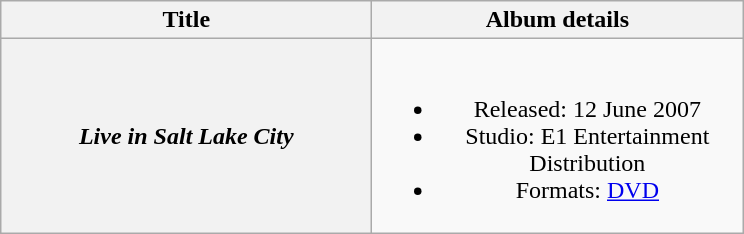<table class="wikitable plainrowheaders" style="text-align:center;">
<tr>
<th scope="col" style="width:15em;">Title</th>
<th scope="col" style="width:15em;">Album details</th>
</tr>
<tr>
<th scope="row"><em>Live in Salt Lake City</em></th>
<td><br><ul><li>Released: 12 June 2007</li><li>Studio: E1 Entertainment Distribution</li><li>Formats: <a href='#'>DVD</a></li></ul></td>
</tr>
</table>
